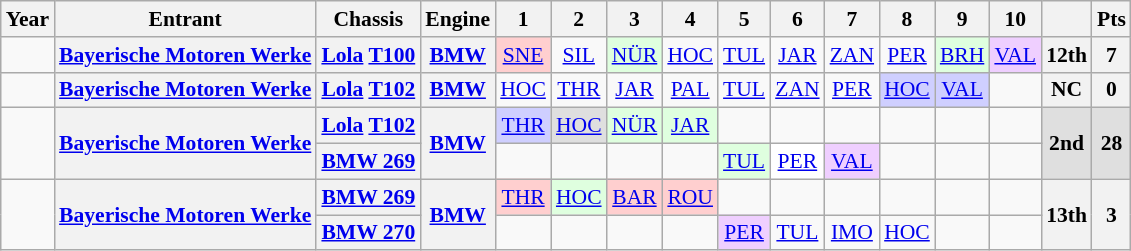<table class="wikitable" style="text-align:center; font-size:90%">
<tr>
<th>Year</th>
<th>Entrant</th>
<th>Chassis</th>
<th>Engine</th>
<th>1</th>
<th>2</th>
<th>3</th>
<th>4</th>
<th>5</th>
<th>6</th>
<th>7</th>
<th>8</th>
<th>9</th>
<th>10</th>
<th></th>
<th>Pts</th>
</tr>
<tr>
<td></td>
<th><a href='#'>Bayerische Motoren Werke</a></th>
<th><a href='#'>Lola</a> <a href='#'>T100</a></th>
<th><a href='#'>BMW</a></th>
<td style="background:#FFCFCF;"><a href='#'>SNE</a><br></td>
<td><a href='#'>SIL</a></td>
<td style="background:#DFFFDF;"><a href='#'>NÜR</a><br></td>
<td><a href='#'>HOC</a></td>
<td><a href='#'>TUL</a></td>
<td><a href='#'>JAR</a></td>
<td><a href='#'>ZAN</a></td>
<td><a href='#'>PER</a></td>
<td style="background:#DFFFDF;"><a href='#'>BRH</a><br></td>
<td style="background:#EFCFFF;"><a href='#'>VAL</a><br></td>
<th>12th</th>
<th>7</th>
</tr>
<tr>
<td></td>
<th><a href='#'>Bayerische Motoren Werke</a></th>
<th><a href='#'>Lola</a> <a href='#'>T102</a></th>
<th><a href='#'>BMW</a></th>
<td><a href='#'>HOC</a></td>
<td><a href='#'>THR</a></td>
<td><a href='#'>JAR</a></td>
<td><a href='#'>PAL</a></td>
<td><a href='#'>TUL</a></td>
<td><a href='#'>ZAN</a></td>
<td><a href='#'>PER</a></td>
<td style="background:#CFCFFF;"><a href='#'>HOC</a><br></td>
<td style="background:#CFCFFF;"><a href='#'>VAL</a><br></td>
<td></td>
<th>NC</th>
<th>0</th>
</tr>
<tr>
<td rowspan=2></td>
<th rowspan=2><a href='#'>Bayerische Motoren Werke</a></th>
<th><a href='#'>Lola</a> <a href='#'>T102</a></th>
<th rowspan=2><a href='#'>BMW</a></th>
<td style="background:#CFCFFF;"><a href='#'>THR</a><br></td>
<td style="background:#DFDFDF;"><a href='#'>HOC</a><br></td>
<td style="background:#DFFFDF;"><a href='#'>NÜR</a><br></td>
<td style="background:#DFFFDF;"><a href='#'>JAR</a><br></td>
<td></td>
<td></td>
<td></td>
<td></td>
<td></td>
<td></td>
<th rowspan=2 style="background:#DFDFDF;">2nd</th>
<th rowspan=2 style="background:#DFDFDF;">28</th>
</tr>
<tr>
<th><a href='#'>BMW 269</a></th>
<td></td>
<td></td>
<td></td>
<td></td>
<td style="background:#DFFFDF;"><a href='#'>TUL</a><br></td>
<td style="background:#FFFFFF;"><a href='#'>PER</a><br></td>
<td style="background:#EFCFFF;"><a href='#'>VAL</a><br></td>
<td></td>
<td></td>
<td></td>
</tr>
<tr>
<td rowspan=2></td>
<th rowspan=2><a href='#'>Bayerische Motoren Werke</a></th>
<th><a href='#'>BMW 269</a></th>
<th rowspan=2><a href='#'>BMW</a></th>
<td style="background:#FFCFCF;"><a href='#'>THR</a><br></td>
<td style="background:#DFFFDF;"><a href='#'>HOC</a><br></td>
<td style="background:#FFCFCF;"><a href='#'>BAR</a><br></td>
<td style="background:#FFCFCF;"><a href='#'>ROU</a><br></td>
<td></td>
<td></td>
<td></td>
<td></td>
<td></td>
<td></td>
<th rowspan=2>13th</th>
<th rowspan=2>3</th>
</tr>
<tr>
<th><a href='#'>BMW 270</a></th>
<td></td>
<td></td>
<td></td>
<td></td>
<td style="background:#EFCFFF;"><a href='#'>PER</a><br></td>
<td><a href='#'>TUL</a></td>
<td><a href='#'>IMO</a></td>
<td><a href='#'>HOC</a></td>
<td></td>
<td></td>
</tr>
</table>
